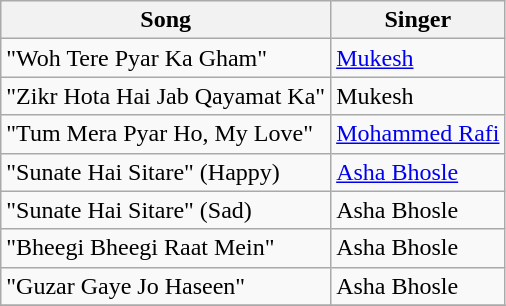<table class="wikitable">
<tr>
<th>Song</th>
<th>Singer</th>
</tr>
<tr>
<td>"Woh Tere Pyar Ka Gham"</td>
<td><a href='#'>Mukesh</a></td>
</tr>
<tr>
<td>"Zikr Hota Hai Jab Qayamat Ka"</td>
<td>Mukesh</td>
</tr>
<tr>
<td>"Tum Mera Pyar Ho, My Love"</td>
<td><a href='#'>Mohammed Rafi</a></td>
</tr>
<tr>
<td>"Sunate Hai Sitare" (Happy)</td>
<td><a href='#'>Asha Bhosle</a></td>
</tr>
<tr>
<td>"Sunate Hai Sitare" (Sad)</td>
<td>Asha Bhosle</td>
</tr>
<tr>
<td>"Bheegi Bheegi Raat Mein"</td>
<td>Asha Bhosle</td>
</tr>
<tr>
<td>"Guzar Gaye Jo Haseen"</td>
<td>Asha Bhosle</td>
</tr>
<tr>
</tr>
</table>
